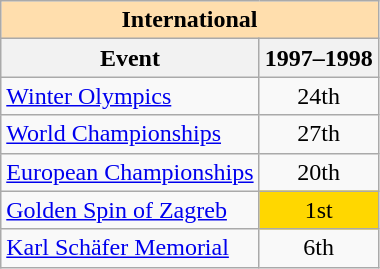<table class="wikitable" style="text-align:center">
<tr>
<th style="background-color: #ffdead; " colspan=2 align=center>International</th>
</tr>
<tr>
<th>Event</th>
<th>1997–1998</th>
</tr>
<tr>
<td align=left><a href='#'>Winter Olympics</a></td>
<td>24th</td>
</tr>
<tr>
<td align=left><a href='#'>World Championships</a></td>
<td>27th</td>
</tr>
<tr>
<td align=left><a href='#'>European Championships</a></td>
<td>20th</td>
</tr>
<tr>
<td align=left><a href='#'>Golden Spin of Zagreb</a></td>
<td bgcolor=gold>1st</td>
</tr>
<tr>
<td align=left><a href='#'>Karl Schäfer Memorial</a></td>
<td>6th</td>
</tr>
</table>
